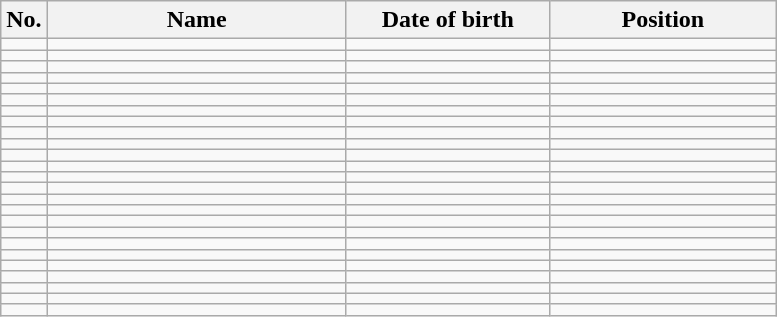<table class="wikitable sortable" style=font-size:100%; text-align:center;>
<tr>
<th>No.</th>
<th style=width:12em>Name</th>
<th style=width:8em>Date of birth</th>
<th style=width:9em>Position</th>
</tr>
<tr>
<td></td>
<td align=left></td>
<td align=right></td>
<td></td>
</tr>
<tr>
<td></td>
<td align=left></td>
<td align=right></td>
<td></td>
</tr>
<tr>
<td></td>
<td align=left></td>
<td align=right></td>
<td></td>
</tr>
<tr>
<td></td>
<td align=left></td>
<td align=right></td>
<td></td>
</tr>
<tr>
<td></td>
<td align=left></td>
<td align=right></td>
<td></td>
</tr>
<tr>
<td></td>
<td align=left></td>
<td align=right></td>
<td></td>
</tr>
<tr>
<td></td>
<td align=left></td>
<td align=right></td>
<td></td>
</tr>
<tr>
<td></td>
<td align=left></td>
<td align=right></td>
<td></td>
</tr>
<tr>
<td></td>
<td align=left></td>
<td align=right></td>
<td></td>
</tr>
<tr>
<td></td>
<td align=left></td>
<td align=right></td>
<td></td>
</tr>
<tr>
<td></td>
<td align=left></td>
<td align=right></td>
<td></td>
</tr>
<tr>
<td></td>
<td align=left></td>
<td align=right></td>
<td></td>
</tr>
<tr>
<td></td>
<td align=left></td>
<td align=right></td>
<td></td>
</tr>
<tr>
<td></td>
<td align=left></td>
<td align=right></td>
<td></td>
</tr>
<tr>
<td></td>
<td align=left></td>
<td align=right></td>
<td></td>
</tr>
<tr>
<td></td>
<td align=left></td>
<td align=right></td>
<td></td>
</tr>
<tr>
<td></td>
<td align=left></td>
<td align=right></td>
<td></td>
</tr>
<tr>
<td></td>
<td align=left></td>
<td align=right></td>
<td></td>
</tr>
<tr>
<td></td>
<td align=left></td>
<td align=right></td>
<td></td>
</tr>
<tr>
<td></td>
<td align=left></td>
<td align=right></td>
<td></td>
</tr>
<tr>
<td></td>
<td align=left></td>
<td align=right></td>
<td></td>
</tr>
<tr>
<td></td>
<td align=left></td>
<td align=right></td>
<td></td>
</tr>
<tr>
<td></td>
<td align=left></td>
<td align=right></td>
<td></td>
</tr>
<tr>
<td></td>
<td align=left></td>
<td align=right></td>
<td></td>
</tr>
<tr>
<td></td>
<td align=left></td>
<td align=right></td>
<td></td>
</tr>
</table>
